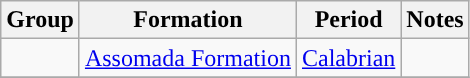<table class="wikitable sortable">
<tr>
<th>Group</th>
<th>Formation</th>
<th>Period</th>
<th class="unsortable">Notes</th>
</tr>
<tr>
<td></td>
<td><a href='#'>Assomada Formation</a></td>
<td style="background-color: "><a href='#'>Calabrian</a></td>
<td align=center></td>
</tr>
<tr>
</tr>
</table>
